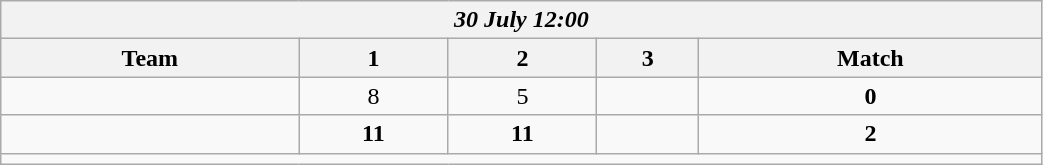<table class=wikitable style="text-align:center; width: 55%">
<tr>
<th colspan=10><em>30 July 12:00</em></th>
</tr>
<tr>
<th>Team</th>
<th>1</th>
<th>2</th>
<th>3</th>
<th>Match</th>
</tr>
<tr>
<td align=left><br></td>
<td>8</td>
<td>5</td>
<td></td>
<td><strong>0</strong></td>
</tr>
<tr>
<td align=left><strong><br></strong></td>
<td><strong>11</strong></td>
<td><strong>11</strong></td>
<td></td>
<td><strong>2</strong></td>
</tr>
<tr>
<td colspan=10></td>
</tr>
</table>
